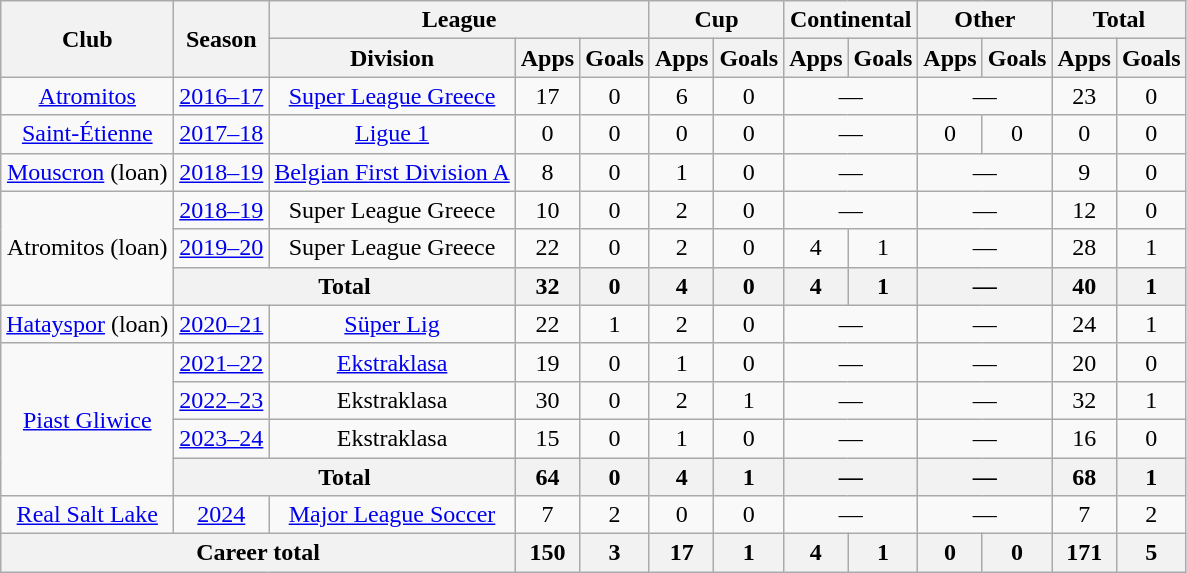<table class="wikitable" style="text-align:center">
<tr>
<th rowspan="2">Club</th>
<th rowspan="2">Season</th>
<th colspan="3">League</th>
<th colspan="2">Cup</th>
<th colspan="2">Continental</th>
<th colspan="2">Other</th>
<th colspan="2">Total</th>
</tr>
<tr>
<th>Division</th>
<th>Apps</th>
<th>Goals</th>
<th>Apps</th>
<th>Goals</th>
<th>Apps</th>
<th>Goals</th>
<th>Apps</th>
<th>Goals</th>
<th>Apps</th>
<th>Goals</th>
</tr>
<tr>
<td><a href='#'>Atromitos</a></td>
<td><a href='#'>2016–17</a></td>
<td><a href='#'>Super League Greece</a></td>
<td>17</td>
<td>0</td>
<td>6</td>
<td>0</td>
<td colspan="2">—</td>
<td colspan="2">—</td>
<td>23</td>
<td>0</td>
</tr>
<tr>
<td><a href='#'>Saint-Étienne</a></td>
<td><a href='#'>2017–18</a></td>
<td><a href='#'>Ligue 1</a></td>
<td>0</td>
<td>0</td>
<td>0</td>
<td>0</td>
<td colspan="2">—</td>
<td>0</td>
<td>0</td>
<td>0</td>
<td>0</td>
</tr>
<tr>
<td><a href='#'>Mouscron</a> (loan)</td>
<td><a href='#'>2018–19</a></td>
<td><a href='#'>Belgian First Division A</a></td>
<td>8</td>
<td>0</td>
<td>1</td>
<td>0</td>
<td colspan="2">—</td>
<td colspan="2">—</td>
<td>9</td>
<td>0</td>
</tr>
<tr>
<td rowspan="3">Atromitos (loan)</td>
<td><a href='#'>2018–19</a></td>
<td>Super League Greece</td>
<td>10</td>
<td>0</td>
<td>2</td>
<td>0</td>
<td colspan="2">—</td>
<td colspan="2">—</td>
<td>12</td>
<td>0</td>
</tr>
<tr>
<td><a href='#'>2019–20</a></td>
<td>Super League Greece</td>
<td>22</td>
<td>0</td>
<td>2</td>
<td>0</td>
<td>4</td>
<td>1</td>
<td colspan="2">—</td>
<td>28</td>
<td>1</td>
</tr>
<tr>
<th colspan="2">Total</th>
<th>32</th>
<th>0</th>
<th>4</th>
<th>0</th>
<th>4</th>
<th>1</th>
<th colspan="2">—</th>
<th>40</th>
<th>1</th>
</tr>
<tr>
<td><a href='#'>Hatayspor</a> (loan)</td>
<td><a href='#'>2020–21</a></td>
<td><a href='#'>Süper Lig</a></td>
<td>22</td>
<td>1</td>
<td>2</td>
<td>0</td>
<td colspan="2">—</td>
<td colspan="2">—</td>
<td>24</td>
<td>1</td>
</tr>
<tr>
<td rowspan="4"><a href='#'>Piast Gliwice</a></td>
<td><a href='#'>2021–22</a></td>
<td><a href='#'>Ekstraklasa</a></td>
<td>19</td>
<td>0</td>
<td>1</td>
<td>0</td>
<td colspan="2">—</td>
<td colspan="2">—</td>
<td>20</td>
<td>0</td>
</tr>
<tr>
<td><a href='#'>2022–23</a></td>
<td>Ekstraklasa</td>
<td>30</td>
<td>0</td>
<td>2</td>
<td>1</td>
<td colspan="2">—</td>
<td colspan="2">—</td>
<td>32</td>
<td>1</td>
</tr>
<tr>
<td><a href='#'>2023–24</a></td>
<td>Ekstraklasa</td>
<td>15</td>
<td>0</td>
<td>1</td>
<td>0</td>
<td colspan="2">—</td>
<td colspan="2">—</td>
<td>16</td>
<td>0</td>
</tr>
<tr>
<th colspan="2">Total</th>
<th>64</th>
<th>0</th>
<th>4</th>
<th>1</th>
<th colspan="2">—</th>
<th colspan="2">—</th>
<th>68</th>
<th>1</th>
</tr>
<tr>
<td><a href='#'>Real Salt Lake</a></td>
<td><a href='#'>2024</a></td>
<td><a href='#'>Major League Soccer</a></td>
<td>7</td>
<td>2</td>
<td>0</td>
<td>0</td>
<td colspan="2">—</td>
<td colspan="2">—</td>
<td>7</td>
<td>2</td>
</tr>
<tr>
<th colspan="3">Career total</th>
<th>150</th>
<th>3</th>
<th>17</th>
<th>1</th>
<th>4</th>
<th>1</th>
<th>0</th>
<th>0</th>
<th>171</th>
<th>5</th>
</tr>
</table>
